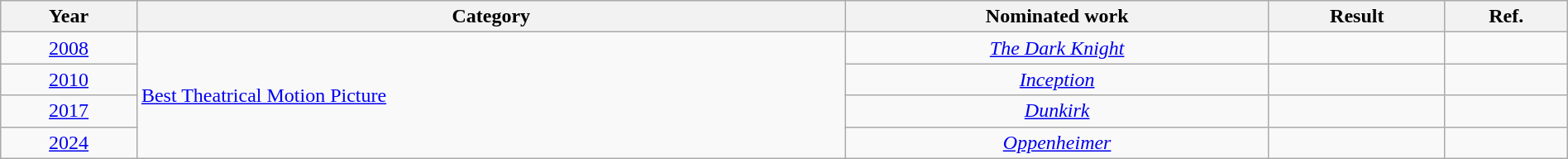<table class="wikitable sortable plainrowheaders" style="width: 100%; text-align:center;">
<tr>
<th>Year</th>
<th>Category</th>
<th>Nominated work</th>
<th>Result</th>
<th>Ref.</th>
</tr>
<tr>
<td><a href='#'>2008</a></td>
<td rowspan="4" style="text-align:left;"><a href='#'>Best Theatrical Motion Picture</a></td>
<td><em><a href='#'>The Dark Knight</a></em></td>
<td></td>
<td></td>
</tr>
<tr>
<td><a href='#'>2010</a></td>
<td><em><a href='#'>Inception</a></em></td>
<td></td>
<td></td>
</tr>
<tr>
<td><a href='#'>2017</a></td>
<td><em><a href='#'>Dunkirk</a></em></td>
<td></td>
<td></td>
</tr>
<tr>
<td><a href='#'>2024</a></td>
<td><a href='#'><em>Oppenheimer</em></a></td>
<td></td>
<td></td>
</tr>
</table>
